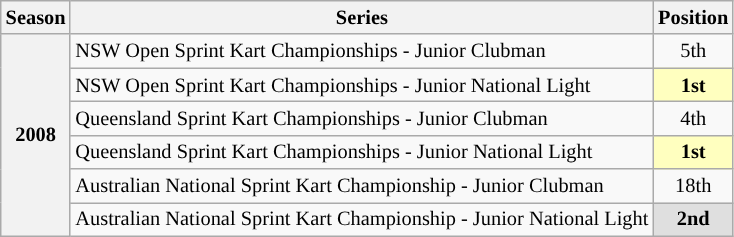<table class="wikitable" style="font-size: 85%; text-align:center">
<tr>
<th>Season</th>
<th>Series</th>
<th>Position</th>
</tr>
<tr>
<th rowspan=6>2008</th>
<td align="left">NSW Open Sprint Kart Championships - Junior Clubman</td>
<td>5th</td>
</tr>
<tr>
<td align="left">NSW Open Sprint Kart Championships - Junior National Light</td>
<td style="background:#FFFFBF"><strong>1st</strong></td>
</tr>
<tr>
<td align="left">Queensland Sprint Kart Championships - Junior Clubman</td>
<td>4th</td>
</tr>
<tr>
<td align="left">Queensland Sprint Kart Championships - Junior National Light</td>
<td style="background:#FFFFBF"><strong>1st</strong></td>
</tr>
<tr>
<td align="left">Australian National Sprint Kart Championship - Junior Clubman</td>
<td>18th</td>
</tr>
<tr>
<td align="left">Australian National Sprint Kart Championship - Junior National Light</td>
<td style="background:#DFDFDF"><strong>2nd</strong></td>
</tr>
</table>
